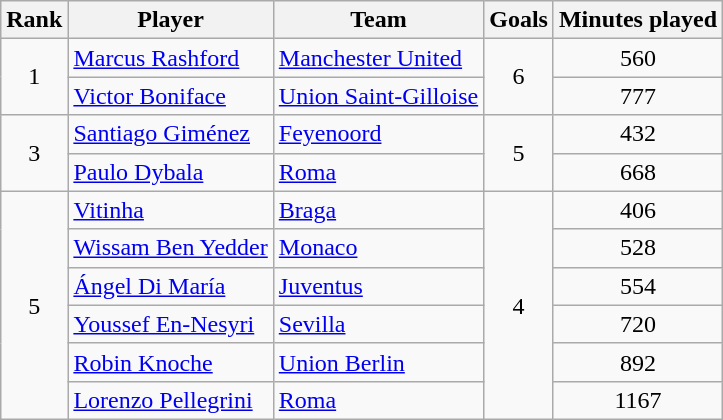<table class="wikitable" style="text-align:center">
<tr>
<th>Rank</th>
<th>Player</th>
<th>Team</th>
<th>Goals</th>
<th>Minutes played</th>
</tr>
<tr>
<td rowspan="2">1</td>
<td align=left> <a href='#'>Marcus Rashford</a></td>
<td align=left> <a href='#'>Manchester United</a></td>
<td rowspan="2">6</td>
<td>560</td>
</tr>
<tr>
<td align=left> <a href='#'>Victor Boniface</a></td>
<td align=left> <a href='#'>Union Saint-Gilloise</a></td>
<td>777</td>
</tr>
<tr>
<td rowspan="2">3</td>
<td align=left> <a href='#'>Santiago Giménez</a></td>
<td align=left> <a href='#'>Feyenoord</a></td>
<td rowspan="2">5</td>
<td>432</td>
</tr>
<tr>
<td align=left> <a href='#'>Paulo Dybala</a></td>
<td align=left> <a href='#'>Roma</a></td>
<td>668</td>
</tr>
<tr>
<td rowspan="6">5</td>
<td align=left> <a href='#'>Vitinha</a></td>
<td align=left> <a href='#'>Braga</a></td>
<td rowspan="6">4</td>
<td>406</td>
</tr>
<tr>
<td align=left> <a href='#'>Wissam Ben Yedder</a></td>
<td align=left> <a href='#'>Monaco</a></td>
<td>528</td>
</tr>
<tr>
<td align=left> <a href='#'>Ángel Di María</a></td>
<td align=left> <a href='#'>Juventus</a></td>
<td>554</td>
</tr>
<tr>
<td align=left> <a href='#'>Youssef En-Nesyri</a></td>
<td align=left> <a href='#'>Sevilla</a></td>
<td>720</td>
</tr>
<tr>
<td align=left> <a href='#'>Robin Knoche</a></td>
<td align=left> <a href='#'>Union Berlin</a></td>
<td>892</td>
</tr>
<tr>
<td align=left> <a href='#'>Lorenzo Pellegrini</a></td>
<td align=left> <a href='#'>Roma</a></td>
<td>1167</td>
</tr>
</table>
